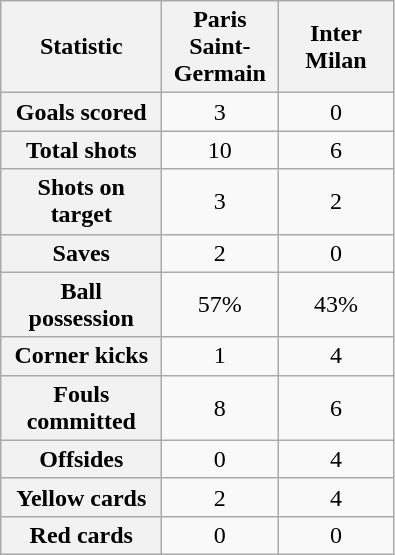<table class="wikitable plainrowheaders" style="text-align:center">
<tr>
<th scope="col" style="width:100px">Statistic</th>
<th scope="col" style="width:70px">Paris Saint-Germain</th>
<th scope="col" style="width:70px">Inter Milan</th>
</tr>
<tr>
<th scope=row>Goals scored</th>
<td>3</td>
<td>0</td>
</tr>
<tr>
<th scope=row>Total shots</th>
<td>10</td>
<td>6</td>
</tr>
<tr>
<th scope=row>Shots on target</th>
<td>3</td>
<td>2</td>
</tr>
<tr>
<th scope=row>Saves</th>
<td>2</td>
<td>0</td>
</tr>
<tr>
<th scope=row>Ball possession</th>
<td>57%</td>
<td>43%</td>
</tr>
<tr>
<th scope=row>Corner kicks</th>
<td>1</td>
<td>4</td>
</tr>
<tr>
<th scope=row>Fouls committed</th>
<td>8</td>
<td>6</td>
</tr>
<tr>
<th scope=row>Offsides</th>
<td>0</td>
<td>4</td>
</tr>
<tr>
<th scope=row>Yellow cards</th>
<td>2</td>
<td>4</td>
</tr>
<tr>
<th scope=row>Red cards</th>
<td>0</td>
<td>0</td>
</tr>
</table>
